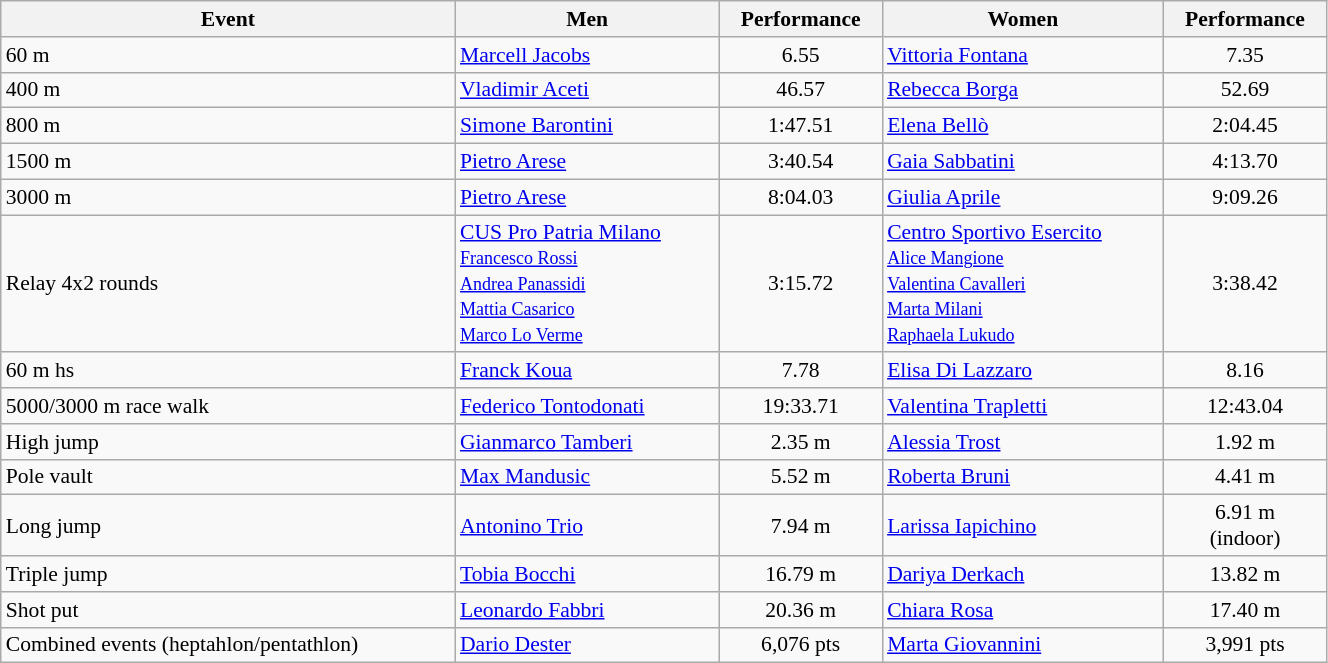<table class="wikitable" width=70% style="font-size:90%; text-align:center;">
<tr>
<th>Event</th>
<th>Men</th>
<th>Performance</th>
<th>Women</th>
<th>Performance</th>
</tr>
<tr>
<td align=left>60 m</td>
<td align=left><a href='#'>Marcell Jacobs</a></td>
<td>6.55</td>
<td align=left><a href='#'>Vittoria Fontana</a></td>
<td>7.35</td>
</tr>
<tr>
<td align=left>400 m</td>
<td align=left><a href='#'>Vladimir Aceti</a></td>
<td>46.57</td>
<td align=left><a href='#'>Rebecca Borga</a></td>
<td>52.69</td>
</tr>
<tr>
<td align=left>800 m</td>
<td align=left><a href='#'>Simone Barontini</a></td>
<td>1:47.51</td>
<td align=left><a href='#'>Elena Bellò</a></td>
<td>2:04.45</td>
</tr>
<tr>
<td align=left>1500 m</td>
<td align=left><a href='#'>Pietro Arese</a></td>
<td>3:40.54</td>
<td align=left><a href='#'>Gaia Sabbatini</a></td>
<td>4:13.70</td>
</tr>
<tr>
<td align=left>3000 m</td>
<td align=left><a href='#'>Pietro Arese</a></td>
<td>8:04.03</td>
<td align=left><a href='#'>Giulia Aprile</a></td>
<td>9:09.26</td>
</tr>
<tr>
<td align=left>Relay 4x2 rounds</td>
<td align=left><a href='#'>CUS Pro Patria Milano</a> <br><small><a href='#'>Francesco Rossi</a><br><a href='#'>Andrea Panassidi</a><br><a href='#'>Mattia Casarico</a><br><a href='#'>Marco Lo Verme</a></small></td>
<td>3:15.72</td>
<td align=left><a href='#'>Centro Sportivo Esercito</a> <br><small><a href='#'>Alice Mangione</a><br><a href='#'>Valentina Cavalleri</a><br><a href='#'>Marta Milani</a><br><a href='#'>Raphaela Lukudo</a></small></td>
<td>3:38.42</td>
</tr>
<tr>
<td align=left>60 m hs</td>
<td align=left><a href='#'>Franck Koua</a></td>
<td>7.78 </td>
<td align=left><a href='#'>Elisa Di Lazzaro</a></td>
<td>8.16</td>
</tr>
<tr>
<td align=left>5000/3000 m race walk</td>
<td align=left><a href='#'>Federico Tontodonati</a></td>
<td>19:33.71</td>
<td align=left><a href='#'>Valentina Trapletti</a></td>
<td>12:43.04</td>
</tr>
<tr>
<td align=left>High jump</td>
<td align=left><a href='#'>Gianmarco Tamberi</a></td>
<td>2.35 m </td>
<td align=left><a href='#'>Alessia Trost</a></td>
<td>1.92 m</td>
</tr>
<tr>
<td align=left>Pole vault</td>
<td align=left><a href='#'>Max Mandusic</a></td>
<td>5.52 m</td>
<td align=left><a href='#'>Roberta Bruni</a></td>
<td>4.41 m</td>
</tr>
<tr>
<td align=left>Long jump</td>
<td align=left><a href='#'>Antonino Trio</a></td>
<td>7.94 m</td>
<td align=left><a href='#'>Larissa Iapichino</a></td>
<td>6.91 m <br> (indoor)	</td>
</tr>
<tr>
<td align=left>Triple jump</td>
<td align=left><a href='#'>Tobia Bocchi</a></td>
<td>16.79 m</td>
<td align=left><a href='#'>Dariya Derkach</a></td>
<td>13.82 m</td>
</tr>
<tr>
<td align=left>Shot put</td>
<td align=left><a href='#'>Leonardo Fabbri</a></td>
<td>20.36 m</td>
<td align=left><a href='#'>Chiara Rosa</a></td>
<td>17.40 m</td>
</tr>
<tr>
<td align=left>Combined events (heptahlon/pentathlon)</td>
<td align=left><a href='#'>Dario Dester</a></td>
<td>6,076 pts </td>
<td align=left><a href='#'>Marta Giovannini</a></td>
<td>3,991 pts</td>
</tr>
</table>
